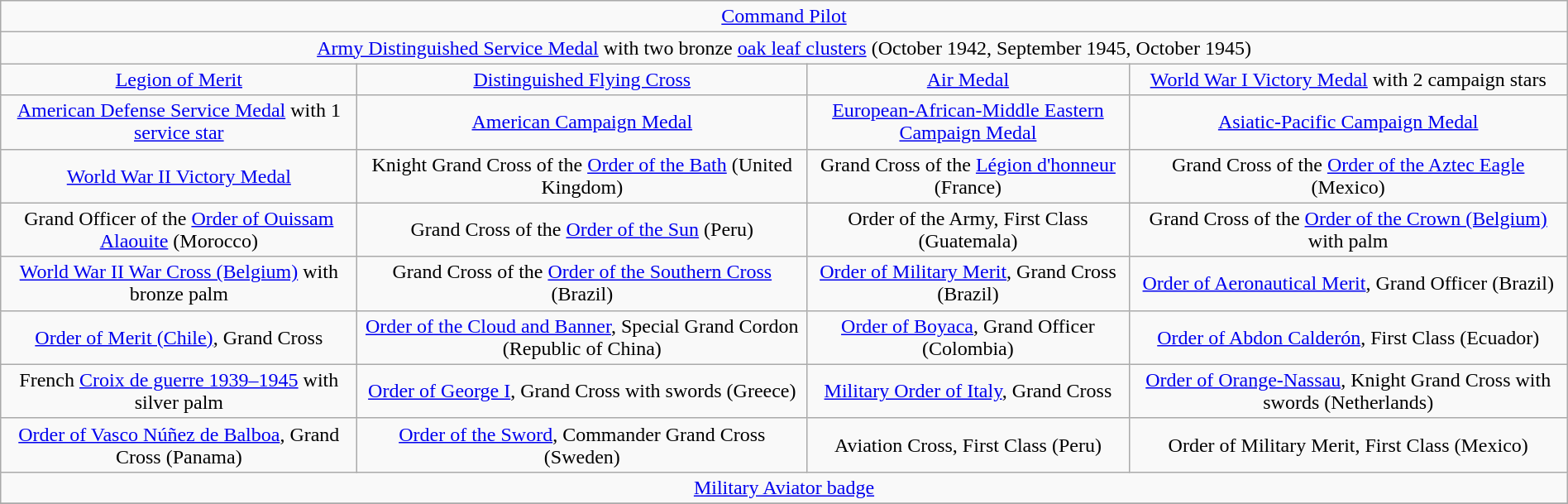<table class="wikitable" style="margin:1em auto; text-align:center;">
<tr>
<td colspan="6"><a href='#'>Command Pilot</a></td>
</tr>
<tr>
<td colspan="6"><a href='#'>Army Distinguished Service Medal</a> with two bronze <a href='#'>oak leaf clusters</a> (October 1942, September 1945, October 1945)</td>
</tr>
<tr>
<td><a href='#'>Legion of Merit</a></td>
<td><a href='#'>Distinguished Flying Cross</a></td>
<td><a href='#'>Air Medal</a></td>
<td><a href='#'>World War I Victory Medal</a> with 2 campaign stars</td>
</tr>
<tr>
<td><a href='#'>American Defense Service Medal</a> with 1 <a href='#'>service star</a></td>
<td><a href='#'>American Campaign Medal</a></td>
<td><a href='#'>European-African-Middle Eastern Campaign Medal</a></td>
<td><a href='#'>Asiatic-Pacific Campaign Medal</a></td>
</tr>
<tr>
<td><a href='#'>World War II Victory Medal</a></td>
<td>Knight Grand Cross of the <a href='#'>Order of the Bath</a> (United Kingdom)</td>
<td>Grand Cross of the <a href='#'>Légion d'honneur</a> (France)</td>
<td>Grand Cross of the <a href='#'>Order of the Aztec Eagle</a> (Mexico)</td>
</tr>
<tr>
<td>Grand Officer of the <a href='#'>Order of Ouissam Alaouite</a> (Morocco)</td>
<td>Grand Cross of the <a href='#'>Order of the Sun</a> (Peru)</td>
<td>Order of the Army, First Class (Guatemala)</td>
<td>Grand Cross of the <a href='#'>Order of the Crown (Belgium)</a> with palm</td>
</tr>
<tr>
<td><a href='#'>World War II War Cross (Belgium)</a> with bronze palm</td>
<td>Grand Cross of the <a href='#'>Order of the Southern Cross</a> (Brazil)</td>
<td><a href='#'>Order of Military Merit</a>, Grand Cross (Brazil)</td>
<td><a href='#'>Order of Aeronautical Merit</a>, Grand Officer (Brazil)</td>
</tr>
<tr>
<td><a href='#'>Order of Merit (Chile)</a>, Grand Cross</td>
<td><a href='#'>Order of the Cloud and Banner</a>, Special Grand Cordon (Republic of China)</td>
<td><a href='#'>Order of Boyaca</a>, Grand Officer (Colombia)</td>
<td><a href='#'>Order of Abdon Calderón</a>, First Class (Ecuador)</td>
</tr>
<tr>
<td>French <a href='#'>Croix de guerre 1939–1945</a> with silver palm</td>
<td><a href='#'>Order of George I</a>, Grand Cross with swords (Greece)</td>
<td><a href='#'>Military Order of Italy</a>, Grand Cross</td>
<td><a href='#'>Order of Orange-Nassau</a>, Knight Grand Cross with swords (Netherlands)</td>
</tr>
<tr>
<td><a href='#'>Order of Vasco Núñez de Balboa</a>, Grand Cross (Panama)</td>
<td><a href='#'>Order of the Sword</a>, Commander Grand Cross (Sweden)</td>
<td>Aviation Cross, First Class (Peru)</td>
<td>Order of Military Merit, First Class (Mexico)</td>
</tr>
<tr>
<td colspan="6"><a href='#'>Military Aviator badge</a></td>
</tr>
<tr>
</tr>
</table>
